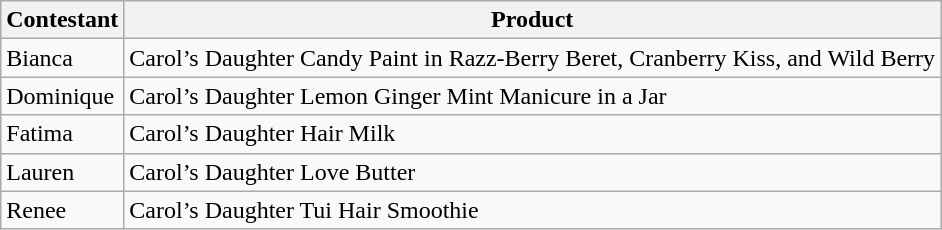<table class="wikitable">
<tr>
<th>Contestant</th>
<th>Product</th>
</tr>
<tr>
<td>Bianca</td>
<td>Carol’s Daughter Candy Paint in Razz-Berry Beret, Cranberry Kiss, and Wild Berry</td>
</tr>
<tr>
<td>Dominique</td>
<td>Carol’s Daughter Lemon Ginger Mint Manicure in a Jar</td>
</tr>
<tr>
<td>Fatima</td>
<td>Carol’s Daughter Hair Milk</td>
</tr>
<tr>
<td>Lauren</td>
<td>Carol’s Daughter Love Butter</td>
</tr>
<tr>
<td>Renee</td>
<td>Carol’s Daughter Tui Hair Smoothie</td>
</tr>
</table>
